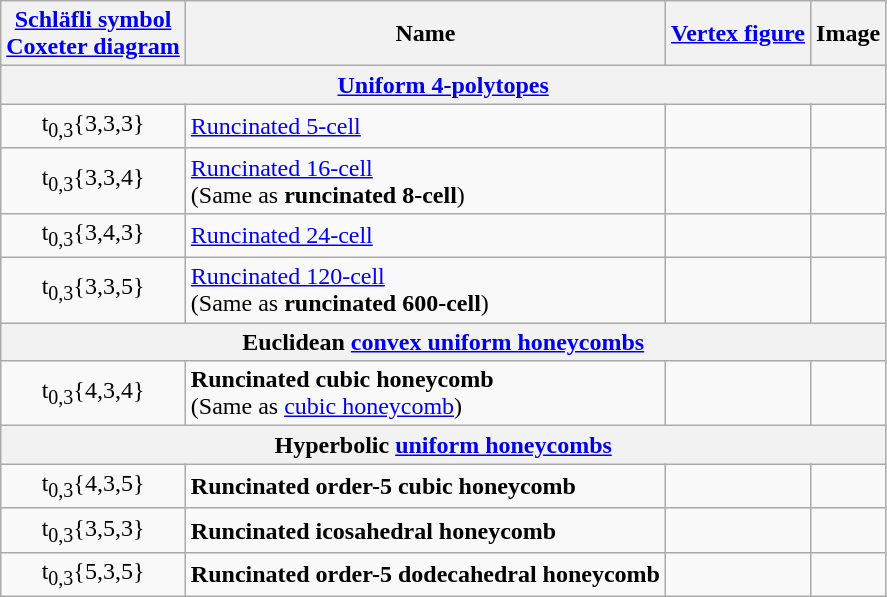<table class=wikitable>
<tr>
<th><a href='#'>Schläfli symbol</a><br><a href='#'>Coxeter diagram</a></th>
<th>Name</th>
<th><a href='#'>Vertex figure</a></th>
<th>Image</th>
</tr>
<tr>
<th colspan=4><a href='#'>Uniform 4-polytopes</a></th>
</tr>
<tr>
<td align=center>t<sub>0,3</sub>{3,3,3}<br></td>
<td><a href='#'>Runcinated 5-cell</a></td>
<td></td>
<td></td>
</tr>
<tr>
<td align=center>t<sub>0,3</sub>{3,3,4}<br></td>
<td><a href='#'>Runcinated 16-cell</a><br>(Same as <strong>runcinated 8-cell</strong>)</td>
<td></td>
<td></td>
</tr>
<tr>
<td align=center>t<sub>0,3</sub>{3,4,3}<br></td>
<td><a href='#'>Runcinated 24-cell</a></td>
<td></td>
<td></td>
</tr>
<tr>
<td align=center>t<sub>0,3</sub>{3,3,5}<br></td>
<td><a href='#'>Runcinated 120-cell</a><br>(Same as <strong>runcinated 600-cell</strong>)</td>
<td></td>
<td></td>
</tr>
<tr>
<th colspan=4>Euclidean <a href='#'>convex uniform honeycombs</a></th>
</tr>
<tr>
<td align=center>t<sub>0,3</sub>{4,3,4}<br></td>
<td><strong>Runcinated cubic honeycomb</strong><br>(Same as <a href='#'>cubic honeycomb</a>)</td>
<td></td>
<td></td>
</tr>
<tr>
<th colspan=4>Hyperbolic <a href='#'>uniform honeycombs</a></th>
</tr>
<tr>
<td align=center>t<sub>0,3</sub>{4,3,5}<br></td>
<td><strong>Runcinated order-5 cubic honeycomb</strong></td>
<td></td>
<td></td>
</tr>
<tr>
<td align=center>t<sub>0,3</sub>{3,5,3}<br></td>
<td><strong>Runcinated icosahedral honeycomb</strong></td>
<td></td>
<td></td>
</tr>
<tr>
<td align=center>t<sub>0,3</sub>{5,3,5}<br></td>
<td><strong>Runcinated order-5 dodecahedral honeycomb</strong></td>
<td></td>
<td></td>
</tr>
</table>
